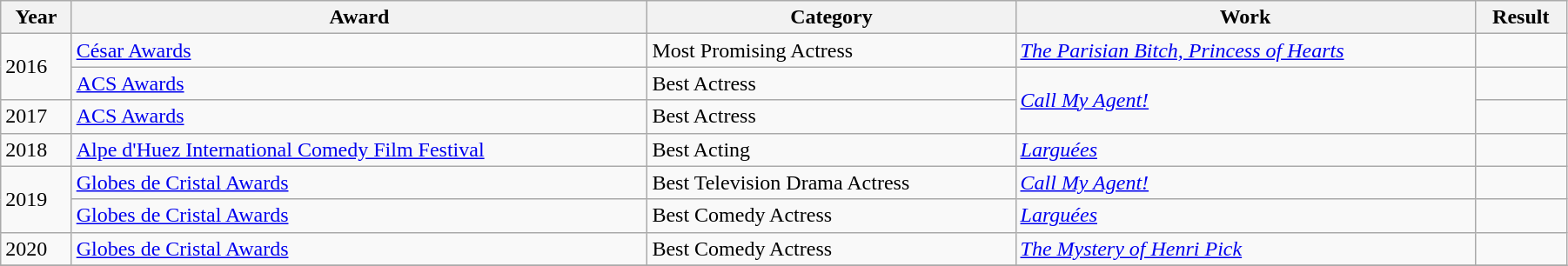<table class="wikitable sortable" width="95%">
<tr>
<th>Year</th>
<th>Award</th>
<th>Category</th>
<th>Work</th>
<th>Result</th>
</tr>
<tr>
<td rowspan="2">2016</td>
<td><a href='#'>César Awards</a></td>
<td>Most Promising Actress</td>
<td><em><a href='#'>The Parisian Bitch, Princess of Hearts</a></em></td>
<td></td>
</tr>
<tr>
<td><a href='#'>ACS Awards</a></td>
<td>Best Actress</td>
<td rowspan="2"><em><a href='#'>Call My Agent!</a></em></td>
<td></td>
</tr>
<tr>
<td>2017</td>
<td><a href='#'>ACS Awards</a></td>
<td>Best Actress</td>
<td></td>
</tr>
<tr>
<td>2018</td>
<td><a href='#'>Alpe d'Huez International Comedy Film Festival</a></td>
<td>Best Acting</td>
<td><em><a href='#'>Larguées</a></em></td>
<td></td>
</tr>
<tr>
<td rowspan="2">2019</td>
<td><a href='#'>Globes de Cristal Awards</a></td>
<td>Best Television Drama Actress</td>
<td><em><a href='#'>Call My Agent!</a></em></td>
<td></td>
</tr>
<tr>
<td><a href='#'>Globes de Cristal Awards</a></td>
<td>Best Comedy Actress</td>
<td><em><a href='#'>Larguées</a></em></td>
<td></td>
</tr>
<tr>
<td>2020</td>
<td><a href='#'>Globes de Cristal Awards</a></td>
<td>Best Comedy Actress</td>
<td><em><a href='#'>The Mystery of Henri Pick</a></em></td>
<td></td>
</tr>
<tr>
</tr>
</table>
